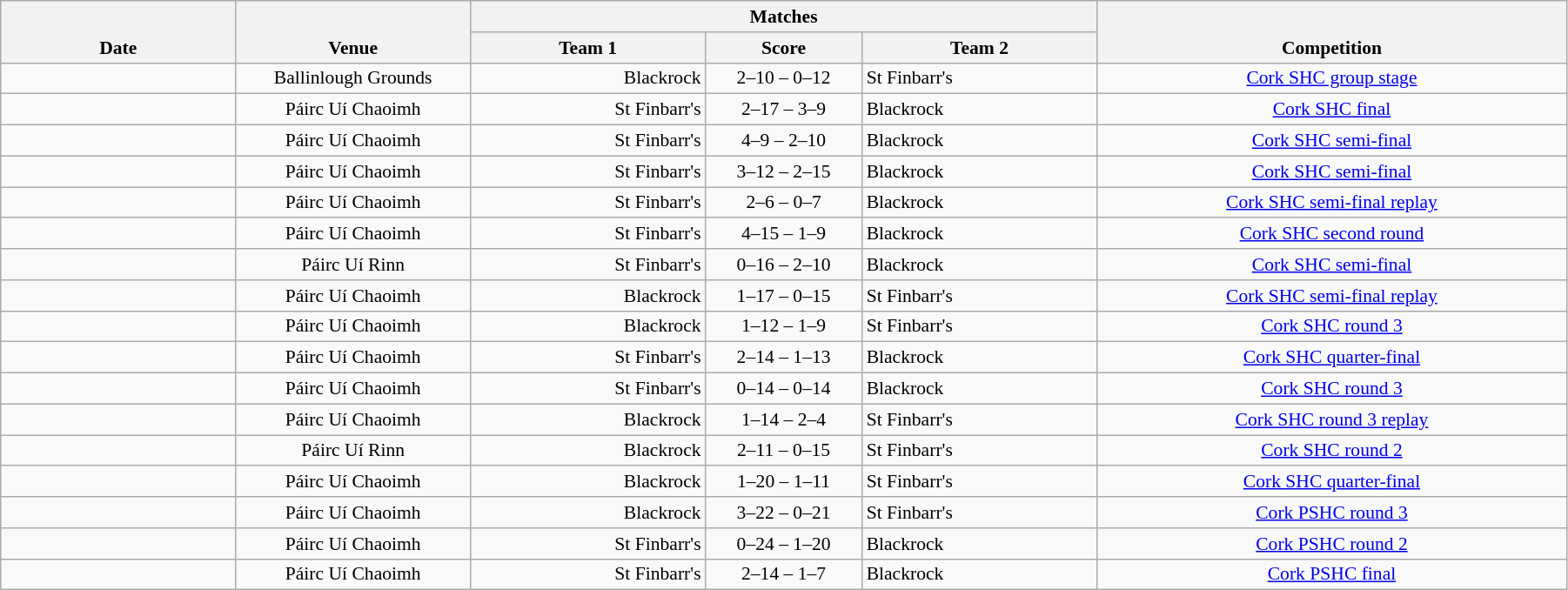<table class="wikitable" style="font-size:90%;width:95%;text-align:center">
<tr>
<th rowspan="2" valign="bottom" width="15%">Date</th>
<th rowspan="2" valign="bottom" width="15%">Venue</th>
<th colspan="3" width="40%">Matches</th>
<th rowspan="2" valign="bottom" width="30%">Competition</th>
</tr>
<tr>
<th width="15%">Team 1</th>
<th width="10%">Score</th>
<th width="15%">Team 2</th>
</tr>
<tr>
<td></td>
<td>Ballinlough Grounds</td>
<td align="right">Blackrock</td>
<td align="center">2–10 – 0–12</td>
<td align="left">St Finbarr's</td>
<td><a href='#'>Cork SHC group stage</a></td>
</tr>
<tr>
<td></td>
<td>Páirc Uí Chaoimh</td>
<td align="right">St Finbarr's</td>
<td align="center">2–17 – 3–9</td>
<td align="left">Blackrock</td>
<td><a href='#'>Cork SHC final</a></td>
</tr>
<tr>
<td></td>
<td>Páirc Uí Chaoimh</td>
<td align="right">St Finbarr's</td>
<td align="center">4–9 – 2–10</td>
<td align="left">Blackrock</td>
<td><a href='#'>Cork SHC semi-final</a></td>
</tr>
<tr>
<td></td>
<td>Páirc Uí Chaoimh</td>
<td align="right">St Finbarr's</td>
<td align="center">3–12 – 2–15</td>
<td align="left">Blackrock</td>
<td><a href='#'>Cork SHC semi-final</a></td>
</tr>
<tr>
<td></td>
<td>Páirc Uí Chaoimh</td>
<td align="right">St Finbarr's</td>
<td align="center">2–6 – 0–7</td>
<td align="left">Blackrock</td>
<td><a href='#'>Cork SHC semi-final replay</a></td>
</tr>
<tr>
<td></td>
<td>Páirc Uí Chaoimh</td>
<td align="right">St Finbarr's</td>
<td align="center">4–15 – 1–9</td>
<td align="left">Blackrock</td>
<td><a href='#'>Cork SHC second round</a></td>
</tr>
<tr>
<td></td>
<td>Páirc Uí Rinn</td>
<td align="right">St Finbarr's</td>
<td align="center">0–16 – 2–10</td>
<td align="left">Blackrock</td>
<td><a href='#'>Cork SHC semi-final</a></td>
</tr>
<tr>
<td></td>
<td>Páirc Uí Chaoimh</td>
<td align="right">Blackrock</td>
<td align="center">1–17 – 0–15</td>
<td align="left">St Finbarr's</td>
<td><a href='#'>Cork SHC semi-final replay</a></td>
</tr>
<tr>
<td></td>
<td>Páirc Uí Chaoimh</td>
<td align="right">Blackrock</td>
<td align="center">1–12 – 1–9</td>
<td align="left">St Finbarr's</td>
<td><a href='#'>Cork SHC round 3</a></td>
</tr>
<tr>
<td></td>
<td>Páirc Uí Chaoimh</td>
<td align="right">St Finbarr's</td>
<td align="center">2–14 – 1–13</td>
<td align="left">Blackrock</td>
<td><a href='#'>Cork SHC quarter-final</a></td>
</tr>
<tr>
<td></td>
<td>Páirc Uí Chaoimh</td>
<td align="right">St Finbarr's</td>
<td align="center">0–14 – 0–14</td>
<td align="left">Blackrock</td>
<td><a href='#'>Cork SHC round 3</a></td>
</tr>
<tr>
<td></td>
<td>Páirc Uí Chaoimh</td>
<td align="right">Blackrock</td>
<td align="center">1–14 – 2–4</td>
<td align="left">St Finbarr's</td>
<td><a href='#'>Cork SHC round 3 replay</a></td>
</tr>
<tr>
<td></td>
<td>Páirc Uí Rinn</td>
<td align="right">Blackrock</td>
<td align="center">2–11 – 0–15</td>
<td align="left">St Finbarr's</td>
<td><a href='#'>Cork SHC round 2</a></td>
</tr>
<tr>
<td></td>
<td>Páirc Uí Chaoimh</td>
<td align="right">Blackrock</td>
<td align="center">1–20 – 1–11</td>
<td align="left">St Finbarr's</td>
<td><a href='#'>Cork SHC quarter-final</a></td>
</tr>
<tr>
<td></td>
<td>Páirc Uí Chaoimh</td>
<td align="right">Blackrock</td>
<td align="center">3–22 – 0–21</td>
<td align="left">St Finbarr's</td>
<td><a href='#'>Cork PSHC round 3</a></td>
</tr>
<tr>
<td></td>
<td>Páirc Uí Chaoimh</td>
<td align="right">St Finbarr's</td>
<td align="center">0–24 – 1–20</td>
<td align="left">Blackrock</td>
<td><a href='#'>Cork PSHC round 2</a></td>
</tr>
<tr>
<td></td>
<td>Páirc Uí Chaoimh</td>
<td align="right">St Finbarr's</td>
<td align="center">2–14 – 1–7</td>
<td align="left">Blackrock</td>
<td><a href='#'>Cork PSHC final</a></td>
</tr>
</table>
